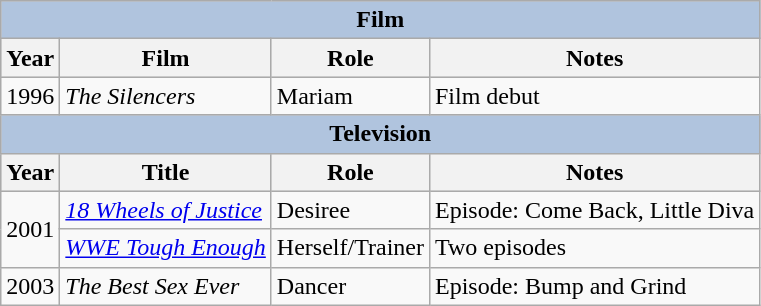<table class="wikitable">
<tr style="background:#ccc; text-align:center;">
<th colspan="4" style="background: LightSteelBlue;">Film</th>
</tr>
<tr style="background:#ccc; text-align:center;">
<th>Year</th>
<th>Film</th>
<th>Role</th>
<th>Notes</th>
</tr>
<tr>
<td>1996</td>
<td><em>The Silencers</em></td>
<td>Mariam</td>
<td>Film debut</td>
</tr>
<tr style="background:#ccc; text-align:center;">
<th colspan="4" style="background: LightSteelBlue;">Television</th>
</tr>
<tr style="background:#ccc; text-align:center;">
<th>Year</th>
<th>Title</th>
<th>Role</th>
<th>Notes</th>
</tr>
<tr>
<td rowspan=2>2001</td>
<td><em><a href='#'>18 Wheels of Justice</a></em></td>
<td>Desiree</td>
<td>Episode: Come Back, Little Diva</td>
</tr>
<tr>
<td><em><a href='#'>WWE Tough Enough</a></em></td>
<td>Herself/Trainer</td>
<td>Two episodes</td>
</tr>
<tr>
<td>2003</td>
<td><em>The Best Sex Ever</em></td>
<td>Dancer</td>
<td>Episode: Bump and Grind</td>
</tr>
</table>
